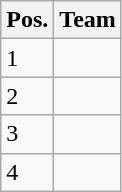<table class="wikitable">
<tr>
<th>Pos.</th>
<th>Team</th>
</tr>
<tr>
<td>1</td>
<td></td>
</tr>
<tr>
<td>2</td>
<td></td>
</tr>
<tr>
<td>3</td>
<td></td>
</tr>
<tr>
<td>4</td>
<td></td>
</tr>
</table>
